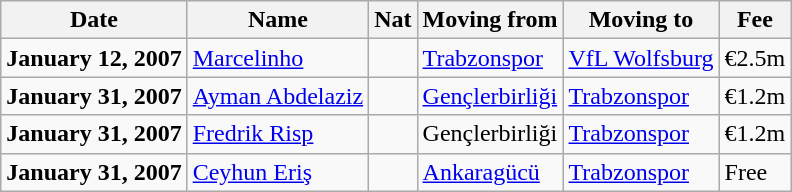<table class="wikitable">
<tr>
<th>Date</th>
<th>Name</th>
<th>Nat</th>
<th>Moving from</th>
<th>Moving to</th>
<th>Fee</th>
</tr>
<tr>
<td><strong>January 12, 2007</strong></td>
<td><a href='#'>Marcelinho</a></td>
<td></td>
<td><a href='#'>Trabzonspor</a></td>
<td><a href='#'>VfL Wolfsburg</a></td>
<td>€2.5m</td>
</tr>
<tr>
<td><strong>January 31, 2007</strong></td>
<td><a href='#'>Ayman Abdelaziz</a></td>
<td></td>
<td><a href='#'>Gençlerbirliği</a></td>
<td><a href='#'>Trabzonspor</a></td>
<td>€1.2m</td>
</tr>
<tr>
<td><strong>January 31, 2007</strong></td>
<td><a href='#'>Fredrik Risp</a></td>
<td></td>
<td>Gençlerbirliği</td>
<td><a href='#'>Trabzonspor</a></td>
<td>€1.2m</td>
</tr>
<tr>
<td><strong>January 31, 2007</strong></td>
<td><a href='#'>Ceyhun Eriş</a></td>
<td></td>
<td><a href='#'>Ankaragücü</a></td>
<td><a href='#'>Trabzonspor</a></td>
<td>Free</td>
</tr>
</table>
